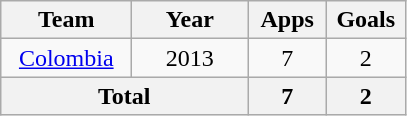<table class="wikitable" style="text-align: center;">
<tr>
<th width="80">Team</th>
<th width="70">Year</th>
<th width="45">Apps</th>
<th width="45">Goals</th>
</tr>
<tr>
<td><a href='#'>Colombia</a></td>
<td>2013</td>
<td>7</td>
<td>2</td>
</tr>
<tr>
<th colspan=2>Total</th>
<th>7</th>
<th>2</th>
</tr>
</table>
